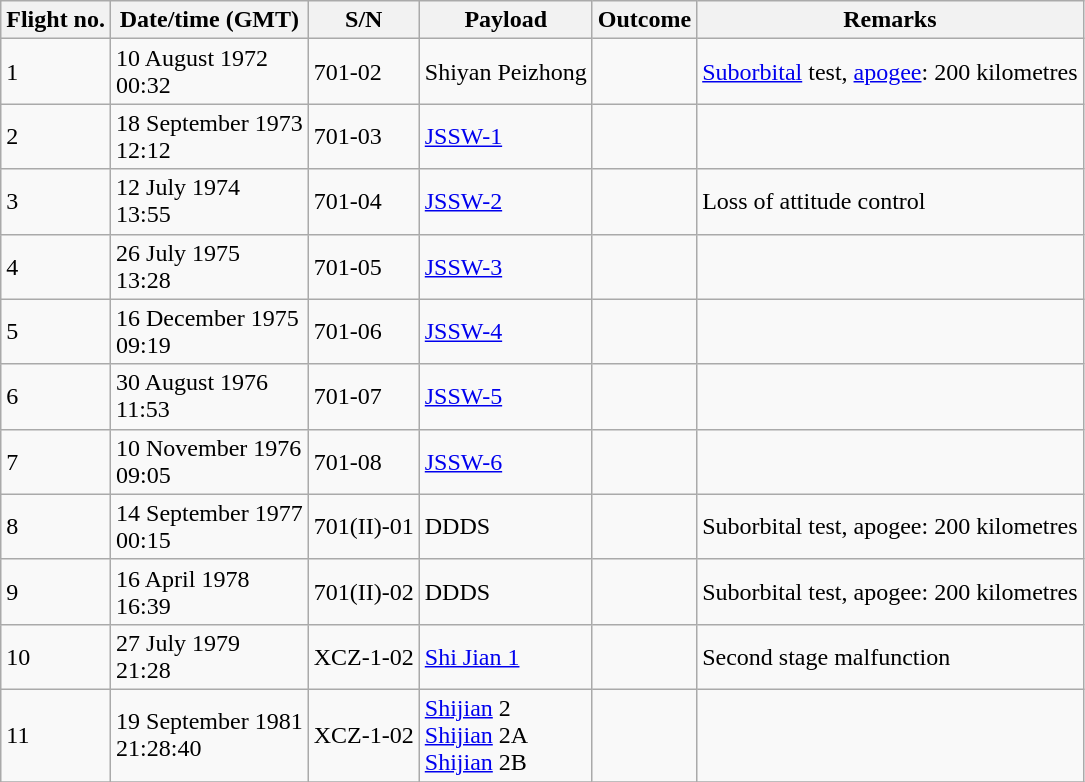<table class="wikitable" border="1">
<tr>
<th>Flight no.</th>
<th>Date/time (GMT)</th>
<th>S/N</th>
<th>Payload</th>
<th>Outcome</th>
<th>Remarks</th>
</tr>
<tr>
<td>1</td>
<td>10 August 1972<br>00:32</td>
<td>701-02</td>
<td>Shiyan Peizhong</td>
<td></td>
<td><a href='#'>Suborbital</a> test, <a href='#'>apogee</a>: 200 kilometres</td>
</tr>
<tr>
<td>2</td>
<td>18 September 1973<br>12:12</td>
<td>701-03</td>
<td><a href='#'>JSSW-1</a></td>
<td></td>
<td></td>
</tr>
<tr>
<td>3</td>
<td>12 July 1974<br>13:55</td>
<td>701-04</td>
<td><a href='#'>JSSW-2</a></td>
<td></td>
<td>Loss of attitude control</td>
</tr>
<tr>
<td>4</td>
<td>26 July 1975<br>13:28</td>
<td>701-05</td>
<td><a href='#'>JSSW-3</a></td>
<td></td>
<td></td>
</tr>
<tr>
<td>5</td>
<td>16 December 1975<br>09:19</td>
<td>701-06</td>
<td><a href='#'>JSSW-4</a></td>
<td></td>
<td></td>
</tr>
<tr>
<td>6</td>
<td>30 August 1976<br>11:53</td>
<td>701-07</td>
<td><a href='#'>JSSW-5</a></td>
<td></td>
<td></td>
</tr>
<tr>
<td>7</td>
<td>10 November 1976<br>09:05</td>
<td>701-08</td>
<td><a href='#'>JSSW-6</a></td>
<td></td>
<td></td>
</tr>
<tr>
<td>8</td>
<td>14 September 1977<br>00:15</td>
<td>701(II)-01</td>
<td>DDDS</td>
<td></td>
<td>Suborbital test, apogee: 200 kilometres</td>
</tr>
<tr>
<td>9</td>
<td>16 April 1978<br>16:39</td>
<td>701(II)-02</td>
<td>DDDS</td>
<td></td>
<td>Suborbital test, apogee: 200 kilometres</td>
</tr>
<tr>
<td>10</td>
<td>27 July 1979<br>21:28</td>
<td>XCZ-1-02</td>
<td><a href='#'>Shi Jian 1</a></td>
<td></td>
<td>Second stage malfunction</td>
</tr>
<tr>
<td>11</td>
<td>19 September 1981<br>21:28:40</td>
<td>XCZ-1-02</td>
<td><a href='#'>Shijian</a> 2<br><a href='#'>Shijian</a> 2A<br><a href='#'>Shijian</a> 2B</td>
<td></td>
<td></td>
</tr>
<tr>
</tr>
</table>
